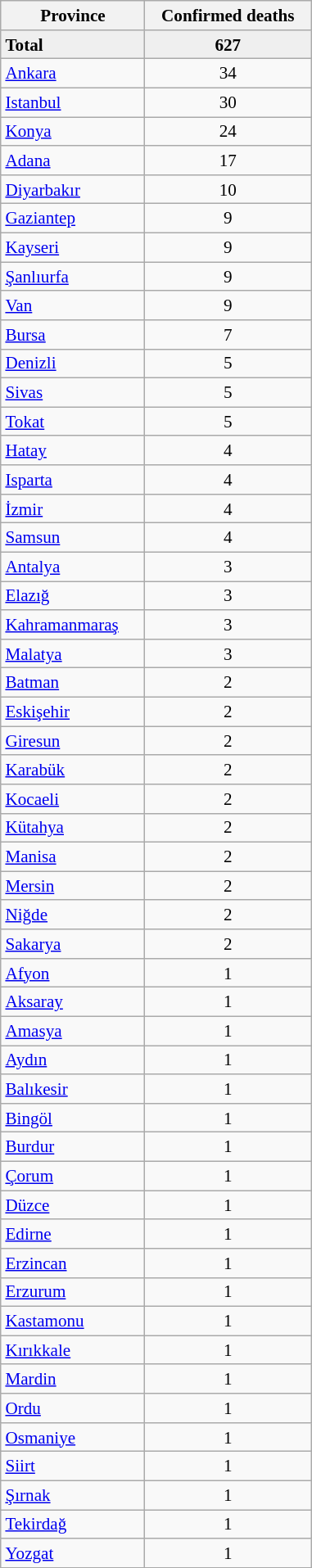<table class="wikitable sortable" style="float:right; margin-left:1em; width:18em;font-size:88%;text-align:center;">
<tr>
<th>Province</th>
<th>Confirmed deaths</th>
</tr>
<tr style="background:#efefef;font-weight:bold;">
<td align=left>Total</td>
<td>627</td>
</tr>
<tr>
<td align=left><a href='#'>Ankara</a></td>
<td>34</td>
</tr>
<tr>
<td align=left><a href='#'>Istanbul</a></td>
<td>30</td>
</tr>
<tr>
<td align=left><a href='#'>Konya</a></td>
<td>24</td>
</tr>
<tr>
<td align=left><a href='#'>Adana</a></td>
<td>17</td>
</tr>
<tr>
<td align=left><a href='#'>Diyarbakır</a></td>
<td>10</td>
</tr>
<tr>
<td align=left><a href='#'>Gaziantep</a></td>
<td>9</td>
</tr>
<tr>
<td align=left><a href='#'>Kayseri</a></td>
<td>9</td>
</tr>
<tr>
<td align=left><a href='#'>Şanlıurfa</a></td>
<td>9</td>
</tr>
<tr>
<td align=left><a href='#'>Van</a></td>
<td>9</td>
</tr>
<tr>
<td align=left><a href='#'>Bursa</a></td>
<td>7</td>
</tr>
<tr>
<td align=left><a href='#'>Denizli</a></td>
<td>5</td>
</tr>
<tr>
<td align=left><a href='#'>Sivas</a></td>
<td>5</td>
</tr>
<tr>
<td align=left><a href='#'>Tokat</a></td>
<td>5</td>
</tr>
<tr>
<td align=left><a href='#'>Hatay</a></td>
<td>4</td>
</tr>
<tr>
<td align=left><a href='#'>Isparta</a></td>
<td>4</td>
</tr>
<tr>
<td align=left><a href='#'>İzmir</a></td>
<td>4</td>
</tr>
<tr>
<td align=left><a href='#'>Samsun</a></td>
<td>4</td>
</tr>
<tr>
<td align=left><a href='#'>Antalya</a></td>
<td>3</td>
</tr>
<tr>
<td align=left><a href='#'>Elazığ</a></td>
<td>3</td>
</tr>
<tr>
<td align=left><a href='#'>Kahramanmaraş</a></td>
<td>3</td>
</tr>
<tr>
<td align=left><a href='#'>Malatya</a></td>
<td>3</td>
</tr>
<tr>
<td align=left><a href='#'>Batman</a></td>
<td>2</td>
</tr>
<tr>
<td align=left><a href='#'>Eskişehir</a></td>
<td>2</td>
</tr>
<tr>
<td align=left><a href='#'>Giresun</a></td>
<td>2</td>
</tr>
<tr>
<td align=left><a href='#'>Karabük</a></td>
<td>2</td>
</tr>
<tr>
<td align=left><a href='#'>Kocaeli</a></td>
<td>2</td>
</tr>
<tr>
<td align=left><a href='#'>Kütahya</a></td>
<td>2</td>
</tr>
<tr>
<td align=left><a href='#'>Manisa</a></td>
<td>2</td>
</tr>
<tr>
<td align=left><a href='#'>Mersin</a></td>
<td>2</td>
</tr>
<tr>
<td align=left><a href='#'>Niğde</a></td>
<td>2</td>
</tr>
<tr>
<td align=left><a href='#'>Sakarya</a></td>
<td>2</td>
</tr>
<tr>
<td align=left><a href='#'>Afyon</a></td>
<td>1</td>
</tr>
<tr>
<td align=left><a href='#'>Aksaray</a></td>
<td>1</td>
</tr>
<tr>
<td align=left><a href='#'>Amasya</a></td>
<td>1</td>
</tr>
<tr>
<td align=left><a href='#'>Aydın</a></td>
<td>1</td>
</tr>
<tr>
<td align=left><a href='#'>Balıkesir</a></td>
<td>1</td>
</tr>
<tr>
<td align=left><a href='#'>Bingöl</a></td>
<td>1</td>
</tr>
<tr>
<td align=left><a href='#'>Burdur</a></td>
<td>1</td>
</tr>
<tr>
<td align=left><a href='#'>Çorum</a></td>
<td>1</td>
</tr>
<tr>
<td align=left><a href='#'>Düzce</a></td>
<td>1</td>
</tr>
<tr>
<td align=left><a href='#'>Edirne</a></td>
<td>1</td>
</tr>
<tr>
<td align=left><a href='#'>Erzincan</a></td>
<td>1</td>
</tr>
<tr>
<td align=left><a href='#'>Erzurum</a></td>
<td>1</td>
</tr>
<tr>
<td align=left><a href='#'>Kastamonu</a></td>
<td>1</td>
</tr>
<tr>
<td align=left><a href='#'>Kırıkkale</a></td>
<td>1</td>
</tr>
<tr>
<td align=left><a href='#'>Mardin</a></td>
<td>1</td>
</tr>
<tr>
<td align=left><a href='#'>Ordu</a></td>
<td>1</td>
</tr>
<tr>
<td align=left><a href='#'>Osmaniye</a></td>
<td>1</td>
</tr>
<tr>
<td align=left><a href='#'>Siirt</a></td>
<td>1</td>
</tr>
<tr>
<td align=left><a href='#'>Şırnak</a></td>
<td>1</td>
</tr>
<tr>
<td align=left><a href='#'>Tekirdağ</a></td>
<td>1</td>
</tr>
<tr>
<td align=left><a href='#'>Yozgat</a></td>
<td>1</td>
</tr>
</table>
